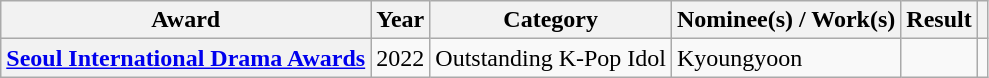<table class="wikitable plainrowheaders sortable" style="margin-right: 0;">
<tr>
<th scope="col">Award</th>
<th scope="col">Year</th>
<th scope="col">Category</th>
<th scope="col">Nominee(s) / Work(s)</th>
<th scope="col">Result</th>
<th scope="col" class="unsortable"></th>
</tr>
<tr>
<th scope="row"><a href='#'>Seoul International Drama Awards</a></th>
<td>2022</td>
<td>Outstanding K-Pop Idol</td>
<td>Kyoungyoon</td>
<td></td>
<td></td>
</tr>
</table>
